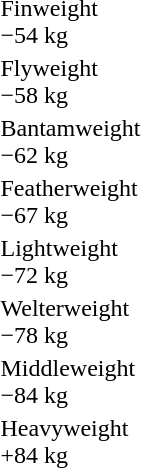<table>
<tr>
<td rowspan=2>Finweight<br>−54 kg</td>
<td rowspan=2></td>
<td rowspan=2></td>
<td></td>
</tr>
<tr>
<td></td>
</tr>
<tr>
<td rowspan=2>Flyweight<br>−58 kg</td>
<td rowspan=2></td>
<td rowspan=2></td>
<td></td>
</tr>
<tr>
<td></td>
</tr>
<tr>
<td rowspan=2>Bantamweight<br>−62 kg</td>
<td rowspan=2></td>
<td rowspan=2></td>
<td></td>
</tr>
<tr>
<td></td>
</tr>
<tr>
<td rowspan=2>Featherweight<br>−67 kg</td>
<td rowspan=2></td>
<td rowspan=2></td>
<td></td>
</tr>
<tr>
<td></td>
</tr>
<tr>
<td rowspan=2>Lightweight<br>−72 kg</td>
<td rowspan=2></td>
<td rowspan=2></td>
<td></td>
</tr>
<tr>
<td></td>
</tr>
<tr>
<td rowspan=2>Welterweight<br>−78 kg</td>
<td rowspan=2></td>
<td rowspan=2></td>
<td></td>
</tr>
<tr>
<td></td>
</tr>
<tr>
<td rowspan=2>Middleweight<br>−84 kg</td>
<td rowspan=2></td>
<td rowspan=2></td>
<td></td>
</tr>
<tr>
<td></td>
</tr>
<tr>
<td rowspan=2>Heavyweight<br>+84 kg</td>
<td rowspan=2></td>
<td rowspan=2></td>
<td></td>
</tr>
<tr>
<td></td>
</tr>
</table>
